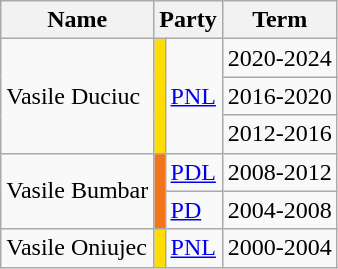<table class="wikitable">
<tr>
<th>Name</th>
<th colspan="2">Party</th>
<th>Term</th>
</tr>
<tr>
<td rowspan="3">Vasile Duciuc</td>
<td rowspan="3" ; bgcolor="#FFDD00"></td>
<td rowspan="3"><a href='#'>PNL</a></td>
<td>2020-2024</td>
</tr>
<tr>
<td>2016-2020</td>
</tr>
<tr>
<td>2012-2016</td>
</tr>
<tr>
<td rowspan="2">Vasile Bumbar</td>
<td rowspan="2" ; bgcolor="#F4741B"></td>
<td><a href='#'>PDL</a></td>
<td>2008-2012</td>
</tr>
<tr>
<td><a href='#'>PD</a></td>
<td>2004-2008</td>
</tr>
<tr>
<td>Vasile Oniujec</td>
<td bgcolor="#FFDD00"></td>
<td><a href='#'>PNL</a></td>
<td>2000-2004</td>
</tr>
</table>
